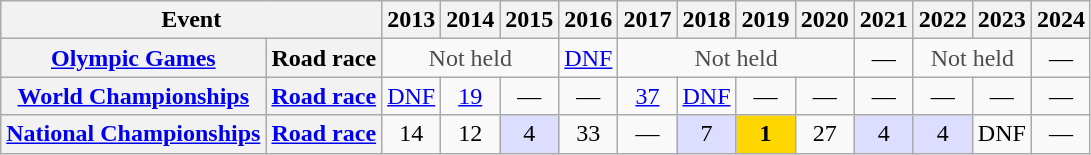<table class="wikitable plainrowheaders">
<tr>
<th colspan="2" scope="col">Event</th>
<th scope="col">2013</th>
<th scope="col">2014</th>
<th scope="col">2015</th>
<th scope="col">2016</th>
<th scope="col">2017</th>
<th scope="col">2018</th>
<th scope="col">2019</th>
<th scope="col">2020</th>
<th scope="col">2021</th>
<th scope="col">2022</th>
<th scope="col">2023</th>
<th scope="col">2024</th>
</tr>
<tr style="text-align:center;">
<th scope="row"> <a href='#'>Olympic Games</a></th>
<th scope="row">Road race</th>
<td style="color:#4d4d4d;" colspan=3>Not held</td>
<td><a href='#'>DNF</a></td>
<td style="color:#4d4d4d;" colspan=4>Not held</td>
<td>—</td>
<td style="color:#4d4d4d;" colspan=2>Not held</td>
<td>—</td>
</tr>
<tr style="text-align:center;">
<th scope="row"> <a href='#'>World Championships</a></th>
<th scope="row"><a href='#'>Road race</a></th>
<td><a href='#'>DNF</a></td>
<td><a href='#'>19</a></td>
<td>—</td>
<td>—</td>
<td><a href='#'>37</a></td>
<td><a href='#'>DNF</a></td>
<td>—</td>
<td>—</td>
<td>—</td>
<td>—</td>
<td>—</td>
<td>—</td>
</tr>
<tr style="text-align:center;">
<th scope="row"> <a href='#'>National Championships</a></th>
<th scope="row"><a href='#'>Road race</a></th>
<td>14</td>
<td>12</td>
<td style="background:#ddf;">4</td>
<td>33</td>
<td>—</td>
<td style="background:#ddf;">7</td>
<td style="background:gold;"><strong>1</strong></td>
<td>27</td>
<td style="background:#ddf;">4</td>
<td style="background:#ddf;">4</td>
<td>DNF</td>
<td>—</td>
</tr>
</table>
